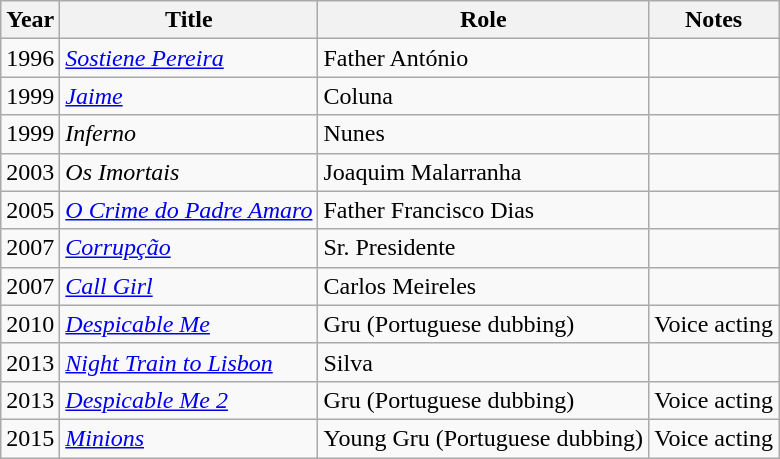<table class="wikitable sortable">
<tr>
<th>Year</th>
<th>Title</th>
<th>Role</th>
<th class="unsortable">Notes</th>
</tr>
<tr>
<td>1996</td>
<td><em><a href='#'>Sostiene Pereira</a></em></td>
<td>Father António</td>
<td></td>
</tr>
<tr>
<td>1999</td>
<td><em><a href='#'>Jaime</a></em></td>
<td>Coluna</td>
<td></td>
</tr>
<tr>
<td>1999</td>
<td><em>Inferno</em></td>
<td>Nunes</td>
<td></td>
</tr>
<tr>
<td>2003</td>
<td><em>Os Imortais</em></td>
<td>Joaquim Malarranha</td>
<td></td>
</tr>
<tr>
<td>2005</td>
<td><em><a href='#'>O Crime do Padre Amaro</a></em></td>
<td>Father Francisco Dias</td>
<td></td>
</tr>
<tr>
<td>2007</td>
<td><em><a href='#'>Corrupção</a></em></td>
<td>Sr. Presidente</td>
<td></td>
</tr>
<tr>
<td>2007</td>
<td><a href='#'><em>Call Girl</em></a></td>
<td>Carlos Meireles</td>
<td></td>
</tr>
<tr>
<td>2010</td>
<td><em><a href='#'>Despicable Me</a></em></td>
<td>Gru (Portuguese dubbing)</td>
<td>Voice acting</td>
</tr>
<tr>
<td>2013</td>
<td><em><a href='#'>Night Train to Lisbon</a></em></td>
<td>Silva</td>
<td></td>
</tr>
<tr>
<td>2013</td>
<td><em><a href='#'>Despicable Me 2</a></em></td>
<td>Gru (Portuguese dubbing)</td>
<td>Voice acting</td>
</tr>
<tr>
<td>2015</td>
<td><em><a href='#'>Minions</a></em></td>
<td>Young Gru (Portuguese dubbing)</td>
<td>Voice acting</td>
</tr>
</table>
